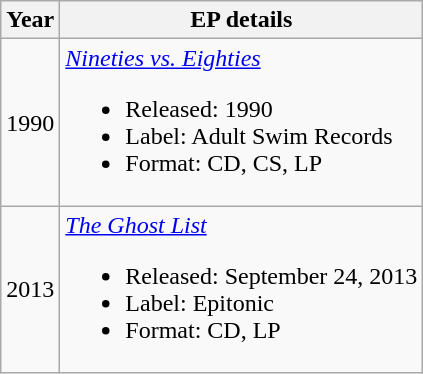<table class ="wikitable">
<tr>
<th>Year</th>
<th>EP details</th>
</tr>
<tr>
<td>1990</td>
<td><em><a href='#'>Nineties vs. Eighties</a></em><br><ul><li>Released: 1990</li><li>Label: Adult Swim Records</li><li>Format: CD, CS, LP</li></ul></td>
</tr>
<tr>
<td>2013</td>
<td><em><a href='#'>The Ghost List</a></em><br><ul><li>Released: September 24, 2013</li><li>Label: Epitonic</li><li>Format: CD, LP</li></ul></td>
</tr>
</table>
